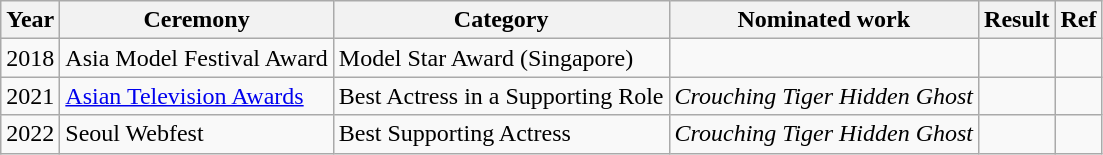<table class="wikitable sortable">
<tr>
<th>Year</th>
<th>Ceremony</th>
<th>Category</th>
<th>Nominated work</th>
<th>Result</th>
<th class="unsortable">Ref</th>
</tr>
<tr>
<td>2018</td>
<td>Asia Model Festival Award</td>
<td>Model Star Award (Singapore)</td>
<td></td>
<td></td>
<td></td>
</tr>
<tr>
<td>2021</td>
<td><a href='#'>Asian Television Awards</a></td>
<td>Best Actress in a Supporting Role</td>
<td><em>Crouching Tiger Hidden Ghost</em></td>
<td></td>
<td></td>
</tr>
<tr>
<td>2022</td>
<td>Seoul Webfest</td>
<td>Best Supporting Actress</td>
<td><em>Crouching Tiger Hidden Ghost</em> <br> </td>
<td></td>
<td></td>
</tr>
</table>
